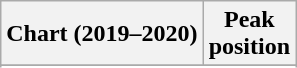<table class="wikitable sortable plainrowheaders" style="text-align:center">
<tr>
<th scope="col">Chart (2019–2020)</th>
<th scope="col">Peak<br>position</th>
</tr>
<tr>
</tr>
<tr>
</tr>
<tr>
</tr>
<tr>
</tr>
<tr>
</tr>
</table>
